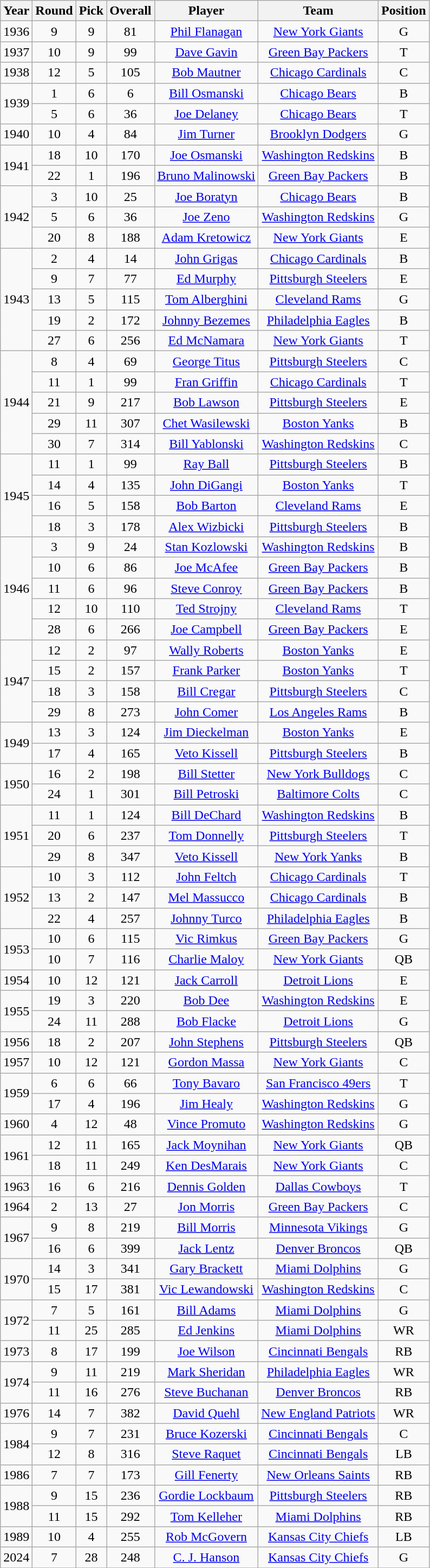<table class="wikitable sortable" style="text-align: center;">
<tr>
<th>Year</th>
<th>Round</th>
<th>Pick</th>
<th>Overall</th>
<th>Player</th>
<th>Team</th>
<th>Position</th>
</tr>
<tr>
<td>1936</td>
<td>9</td>
<td>9</td>
<td>81</td>
<td><a href='#'>Phil Flanagan</a></td>
<td><a href='#'>New York Giants</a></td>
<td>G</td>
</tr>
<tr>
<td>1937</td>
<td>10</td>
<td>9</td>
<td>99</td>
<td><a href='#'>Dave Gavin</a></td>
<td><a href='#'>Green Bay Packers</a></td>
<td>T</td>
</tr>
<tr>
<td>1938</td>
<td>12</td>
<td>5</td>
<td>105</td>
<td><a href='#'>Bob Mautner</a></td>
<td><a href='#'>Chicago Cardinals</a></td>
<td>C</td>
</tr>
<tr>
<td rowspan="2">1939</td>
<td>1</td>
<td>6</td>
<td>6</td>
<td><a href='#'>Bill Osmanski</a></td>
<td><a href='#'>Chicago Bears</a></td>
<td>B</td>
</tr>
<tr>
<td>5</td>
<td>6</td>
<td>36</td>
<td><a href='#'>Joe Delaney</a></td>
<td><a href='#'>Chicago Bears</a></td>
<td>T</td>
</tr>
<tr>
<td>1940</td>
<td>10</td>
<td>4</td>
<td>84</td>
<td><a href='#'>Jim Turner</a></td>
<td><a href='#'>Brooklyn Dodgers</a></td>
<td>G</td>
</tr>
<tr>
<td rowspan="2">1941</td>
<td>18</td>
<td>10</td>
<td>170</td>
<td><a href='#'>Joe Osmanski</a></td>
<td><a href='#'>Washington Redskins</a></td>
<td>B</td>
</tr>
<tr>
<td>22</td>
<td>1</td>
<td>196</td>
<td><a href='#'>Bruno Malinowski</a></td>
<td><a href='#'>Green Bay Packers</a></td>
<td>B</td>
</tr>
<tr>
<td rowspan="3">1942</td>
<td>3</td>
<td>10</td>
<td>25</td>
<td><a href='#'>Joe Boratyn</a></td>
<td><a href='#'>Chicago Bears</a></td>
<td>B</td>
</tr>
<tr>
<td>5</td>
<td>6</td>
<td>36</td>
<td><a href='#'>Joe Zeno</a></td>
<td><a href='#'>Washington Redskins</a></td>
<td>G</td>
</tr>
<tr>
<td>20</td>
<td>8</td>
<td>188</td>
<td><a href='#'>Adam Kretowicz</a></td>
<td><a href='#'>New York Giants</a></td>
<td>E</td>
</tr>
<tr>
<td rowspan="5">1943</td>
<td>2</td>
<td>4</td>
<td>14</td>
<td><a href='#'>John Grigas</a></td>
<td><a href='#'>Chicago Cardinals</a></td>
<td>B</td>
</tr>
<tr>
<td>9</td>
<td>7</td>
<td>77</td>
<td><a href='#'>Ed Murphy</a></td>
<td><a href='#'>Pittsburgh Steelers</a></td>
<td>E</td>
</tr>
<tr>
<td>13</td>
<td>5</td>
<td>115</td>
<td><a href='#'>Tom Alberghini</a></td>
<td><a href='#'>Cleveland Rams</a></td>
<td>G</td>
</tr>
<tr>
<td>19</td>
<td>2</td>
<td>172</td>
<td><a href='#'>Johnny Bezemes</a></td>
<td><a href='#'>Philadelphia Eagles</a></td>
<td>B</td>
</tr>
<tr>
<td>27</td>
<td>6</td>
<td>256</td>
<td><a href='#'>Ed McNamara</a></td>
<td><a href='#'>New York Giants</a></td>
<td>T</td>
</tr>
<tr>
<td rowspan="5">1944</td>
<td>8</td>
<td>4</td>
<td>69</td>
<td><a href='#'>George Titus</a></td>
<td><a href='#'>Pittsburgh Steelers</a></td>
<td>C</td>
</tr>
<tr>
<td>11</td>
<td>1</td>
<td>99</td>
<td><a href='#'>Fran Griffin</a></td>
<td><a href='#'>Chicago Cardinals</a></td>
<td>T</td>
</tr>
<tr>
<td>21</td>
<td>9</td>
<td>217</td>
<td><a href='#'>Bob Lawson</a></td>
<td><a href='#'>Pittsburgh Steelers</a></td>
<td>E</td>
</tr>
<tr>
<td>29</td>
<td>11</td>
<td>307</td>
<td><a href='#'>Chet Wasilewski</a></td>
<td><a href='#'>Boston Yanks</a></td>
<td>B</td>
</tr>
<tr>
<td>30</td>
<td>7</td>
<td>314</td>
<td><a href='#'>Bill Yablonski</a></td>
<td><a href='#'>Washington Redskins</a></td>
<td>C</td>
</tr>
<tr>
<td rowspan="4">1945</td>
<td>11</td>
<td>1</td>
<td>99</td>
<td><a href='#'>Ray Ball</a></td>
<td><a href='#'>Pittsburgh Steelers</a></td>
<td>B</td>
</tr>
<tr>
<td>14</td>
<td>4</td>
<td>135</td>
<td><a href='#'>John DiGangi</a></td>
<td><a href='#'>Boston Yanks</a></td>
<td>T</td>
</tr>
<tr>
<td>16</td>
<td>5</td>
<td>158</td>
<td><a href='#'>Bob Barton</a></td>
<td><a href='#'>Cleveland Rams</a></td>
<td>E</td>
</tr>
<tr>
<td>18</td>
<td>3</td>
<td>178</td>
<td><a href='#'>Alex Wizbicki</a></td>
<td><a href='#'>Pittsburgh Steelers</a></td>
<td>B</td>
</tr>
<tr>
<td rowspan="5">1946</td>
<td>3</td>
<td>9</td>
<td>24</td>
<td><a href='#'>Stan Kozlowski</a></td>
<td><a href='#'>Washington Redskins</a></td>
<td>B</td>
</tr>
<tr>
<td>10</td>
<td>6</td>
<td>86</td>
<td><a href='#'>Joe McAfee</a></td>
<td><a href='#'>Green Bay Packers</a></td>
<td>B</td>
</tr>
<tr>
<td>11</td>
<td>6</td>
<td>96</td>
<td><a href='#'>Steve Conroy</a></td>
<td><a href='#'>Green Bay Packers</a></td>
<td>B</td>
</tr>
<tr>
<td>12</td>
<td>10</td>
<td>110</td>
<td><a href='#'>Ted Strojny</a></td>
<td><a href='#'>Cleveland Rams</a></td>
<td>T</td>
</tr>
<tr>
<td>28</td>
<td>6</td>
<td>266</td>
<td><a href='#'>Joe Campbell</a></td>
<td><a href='#'>Green Bay Packers</a></td>
<td>E</td>
</tr>
<tr>
<td rowspan="4">1947</td>
<td>12</td>
<td>2</td>
<td>97</td>
<td><a href='#'>Wally Roberts</a></td>
<td><a href='#'>Boston Yanks</a></td>
<td>E</td>
</tr>
<tr>
<td>15</td>
<td>2</td>
<td>157</td>
<td><a href='#'>Frank Parker</a></td>
<td><a href='#'>Boston Yanks</a></td>
<td>T</td>
</tr>
<tr>
<td>18</td>
<td>3</td>
<td>158</td>
<td><a href='#'>Bill Cregar</a></td>
<td><a href='#'>Pittsburgh Steelers</a></td>
<td>C</td>
</tr>
<tr>
<td>29</td>
<td>8</td>
<td>273</td>
<td><a href='#'>John Comer</a></td>
<td><a href='#'>Los Angeles Rams</a></td>
<td>B</td>
</tr>
<tr>
<td rowspan="2">1949</td>
<td>13</td>
<td>3</td>
<td>124</td>
<td><a href='#'>Jim Dieckelman</a></td>
<td><a href='#'>Boston Yanks</a></td>
<td>E</td>
</tr>
<tr>
<td>17</td>
<td>4</td>
<td>165</td>
<td><a href='#'>Veto Kissell</a></td>
<td><a href='#'>Pittsburgh Steelers</a></td>
<td>B</td>
</tr>
<tr>
<td rowspan="2">1950</td>
<td>16</td>
<td>2</td>
<td>198</td>
<td><a href='#'>Bill Stetter</a></td>
<td><a href='#'>New York Bulldogs</a></td>
<td>C</td>
</tr>
<tr>
<td>24</td>
<td>1</td>
<td>301</td>
<td><a href='#'>Bill Petroski</a></td>
<td><a href='#'>Baltimore Colts</a></td>
<td>C</td>
</tr>
<tr>
<td rowspan="3">1951</td>
<td>11</td>
<td>1</td>
<td>124</td>
<td><a href='#'>Bill DeChard</a></td>
<td><a href='#'>Washington Redskins</a></td>
<td>B</td>
</tr>
<tr>
<td>20</td>
<td>6</td>
<td>237</td>
<td><a href='#'>Tom Donnelly</a></td>
<td><a href='#'>Pittsburgh Steelers</a></td>
<td>T</td>
</tr>
<tr>
<td>29</td>
<td>8</td>
<td>347</td>
<td><a href='#'>Veto Kissell</a></td>
<td><a href='#'>New York Yanks</a></td>
<td>B</td>
</tr>
<tr>
<td rowspan="3">1952</td>
<td>10</td>
<td>3</td>
<td>112</td>
<td><a href='#'>John Feltch</a></td>
<td><a href='#'>Chicago Cardinals</a></td>
<td>T</td>
</tr>
<tr>
<td>13</td>
<td>2</td>
<td>147</td>
<td><a href='#'>Mel Massucco</a></td>
<td><a href='#'>Chicago Cardinals</a></td>
<td>B</td>
</tr>
<tr>
<td>22</td>
<td>4</td>
<td>257</td>
<td><a href='#'>Johnny Turco</a></td>
<td><a href='#'>Philadelphia Eagles</a></td>
<td>B</td>
</tr>
<tr>
<td rowspan="2">1953</td>
<td>10</td>
<td>6</td>
<td>115</td>
<td><a href='#'>Vic Rimkus</a></td>
<td><a href='#'>Green Bay Packers</a></td>
<td>G</td>
</tr>
<tr>
<td>10</td>
<td>7</td>
<td>116</td>
<td><a href='#'>Charlie Maloy</a></td>
<td><a href='#'>New York Giants</a></td>
<td>QB</td>
</tr>
<tr>
<td>1954</td>
<td>10</td>
<td>12</td>
<td>121</td>
<td><a href='#'>Jack Carroll</a></td>
<td><a href='#'>Detroit Lions</a></td>
<td>E</td>
</tr>
<tr>
<td rowspan="2">1955</td>
<td>19</td>
<td>3</td>
<td>220</td>
<td><a href='#'>Bob Dee</a></td>
<td><a href='#'>Washington Redskins</a></td>
<td>E</td>
</tr>
<tr>
<td>24</td>
<td>11</td>
<td>288</td>
<td><a href='#'>Bob Flacke</a></td>
<td><a href='#'>Detroit Lions</a></td>
<td>G</td>
</tr>
<tr>
<td>1956</td>
<td>18</td>
<td>2</td>
<td>207</td>
<td><a href='#'>John Stephens</a></td>
<td><a href='#'>Pittsburgh Steelers</a></td>
<td>QB</td>
</tr>
<tr>
<td>1957</td>
<td>10</td>
<td>12</td>
<td>121</td>
<td><a href='#'>Gordon Massa</a></td>
<td><a href='#'>New York Giants</a></td>
<td>C</td>
</tr>
<tr>
<td rowspan="2">1959</td>
<td>6</td>
<td>6</td>
<td>66</td>
<td><a href='#'>Tony Bavaro</a></td>
<td><a href='#'>San Francisco 49ers</a></td>
<td>T</td>
</tr>
<tr>
<td>17</td>
<td>4</td>
<td>196</td>
<td><a href='#'>Jim Healy</a></td>
<td><a href='#'>Washington Redskins</a></td>
<td>G</td>
</tr>
<tr>
<td>1960</td>
<td>4</td>
<td>12</td>
<td>48</td>
<td><a href='#'>Vince Promuto</a></td>
<td><a href='#'>Washington Redskins</a></td>
<td>G</td>
</tr>
<tr>
<td rowspan="2">1961</td>
<td>12</td>
<td>11</td>
<td>165</td>
<td><a href='#'>Jack Moynihan</a></td>
<td><a href='#'>New York Giants</a></td>
<td>QB</td>
</tr>
<tr>
<td>18</td>
<td>11</td>
<td>249</td>
<td><a href='#'>Ken DesMarais</a></td>
<td><a href='#'>New York Giants</a></td>
<td>C</td>
</tr>
<tr>
<td>1963</td>
<td>16</td>
<td>6</td>
<td>216</td>
<td><a href='#'>Dennis Golden</a></td>
<td><a href='#'>Dallas Cowboys</a></td>
<td>T</td>
</tr>
<tr>
<td>1964</td>
<td>2</td>
<td>13</td>
<td>27</td>
<td><a href='#'>Jon Morris</a></td>
<td><a href='#'>Green Bay Packers</a></td>
<td>C</td>
</tr>
<tr>
<td rowspan="2">1967</td>
<td>9</td>
<td>8</td>
<td>219</td>
<td><a href='#'>Bill Morris</a></td>
<td><a href='#'>Minnesota Vikings</a></td>
<td>G</td>
</tr>
<tr>
<td>16</td>
<td>6</td>
<td>399</td>
<td><a href='#'>Jack Lentz</a></td>
<td><a href='#'>Denver Broncos</a></td>
<td>QB</td>
</tr>
<tr>
<td rowspan="2">1970</td>
<td>14</td>
<td>3</td>
<td>341</td>
<td><a href='#'>Gary Brackett</a></td>
<td><a href='#'>Miami Dolphins</a></td>
<td>G</td>
</tr>
<tr>
<td>15</td>
<td>17</td>
<td>381</td>
<td><a href='#'>Vic Lewandowski</a></td>
<td><a href='#'>Washington Redskins</a></td>
<td>C</td>
</tr>
<tr>
<td rowspan="2">1972</td>
<td>7</td>
<td>5</td>
<td>161</td>
<td><a href='#'>Bill Adams</a></td>
<td><a href='#'>Miami Dolphins</a></td>
<td>G</td>
</tr>
<tr>
<td>11</td>
<td>25</td>
<td>285</td>
<td><a href='#'>Ed Jenkins</a></td>
<td><a href='#'>Miami Dolphins</a></td>
<td>WR</td>
</tr>
<tr>
<td>1973</td>
<td>8</td>
<td>17</td>
<td>199</td>
<td><a href='#'>Joe Wilson</a></td>
<td><a href='#'>Cincinnati Bengals</a></td>
<td>RB</td>
</tr>
<tr>
<td rowspan="2">1974</td>
<td>9</td>
<td>11</td>
<td>219</td>
<td><a href='#'>Mark Sheridan</a></td>
<td><a href='#'>Philadelphia Eagles</a></td>
<td>WR</td>
</tr>
<tr>
<td>11</td>
<td>16</td>
<td>276</td>
<td><a href='#'>Steve Buchanan</a></td>
<td><a href='#'>Denver Broncos</a></td>
<td>RB</td>
</tr>
<tr>
<td>1976</td>
<td>14</td>
<td>7</td>
<td>382</td>
<td><a href='#'>David Quehl</a></td>
<td><a href='#'>New England Patriots</a></td>
<td>WR</td>
</tr>
<tr>
<td rowspan="2">1984</td>
<td>9</td>
<td>7</td>
<td>231</td>
<td><a href='#'>Bruce Kozerski</a></td>
<td><a href='#'>Cincinnati Bengals</a></td>
<td>C</td>
</tr>
<tr>
<td>12</td>
<td>8</td>
<td>316</td>
<td><a href='#'>Steve Raquet</a></td>
<td><a href='#'>Cincinnati Bengals</a></td>
<td>LB</td>
</tr>
<tr>
<td>1986</td>
<td>7</td>
<td>7</td>
<td>173</td>
<td><a href='#'>Gill Fenerty</a></td>
<td><a href='#'>New Orleans Saints</a></td>
<td>RB</td>
</tr>
<tr>
<td rowspan="2">1988</td>
<td>9</td>
<td>15</td>
<td>236</td>
<td><a href='#'>Gordie Lockbaum</a></td>
<td><a href='#'>Pittsburgh Steelers</a></td>
<td>RB</td>
</tr>
<tr>
<td>11</td>
<td>15</td>
<td>292</td>
<td><a href='#'>Tom Kelleher</a></td>
<td><a href='#'>Miami Dolphins</a></td>
<td>RB</td>
</tr>
<tr>
<td>1989</td>
<td>10</td>
<td>4</td>
<td>255</td>
<td><a href='#'>Rob McGovern</a></td>
<td><a href='#'>Kansas City Chiefs</a></td>
<td>LB</td>
</tr>
<tr>
<td>2024</td>
<td>7</td>
<td>28</td>
<td>248</td>
<td><a href='#'>C. J. Hanson</a></td>
<td><a href='#'>Kansas City Chiefs</a></td>
<td>G</td>
</tr>
<tr>
</tr>
</table>
